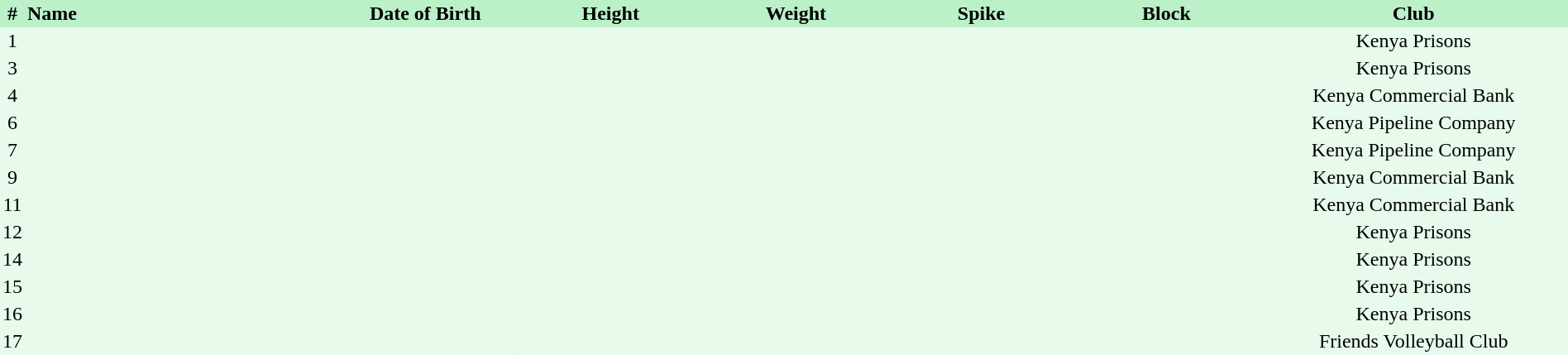<table border=0 cellpadding=2 cellspacing=0  |- bgcolor=#FFECCE style=text-align:center; font-size:90%; width=100%>
<tr bgcolor=#BBF0C9>
<th>#</th>
<th align=left width=20%>Name</th>
<th width=12%>Date of Birth</th>
<th width=12%>Height</th>
<th width=12%>Weight</th>
<th width=12%>Spike</th>
<th width=12%>Block</th>
<th width=20%>Club</th>
</tr>
<tr bgcolor=#E7FAEC>
<td>1</td>
<td align=left></td>
<td align=right></td>
<td></td>
<td></td>
<td></td>
<td></td>
<td>Kenya Prisons</td>
</tr>
<tr bgcolor=#E7FAEC>
<td>3</td>
<td align=left></td>
<td align=right></td>
<td></td>
<td></td>
<td></td>
<td></td>
<td>Kenya Prisons</td>
</tr>
<tr bgcolor=#E7FAEC>
<td>4</td>
<td align=left></td>
<td align=right></td>
<td></td>
<td></td>
<td></td>
<td></td>
<td>Kenya Commercial Bank</td>
</tr>
<tr bgcolor=#E7FAEC>
<td>6</td>
<td align=left></td>
<td align=right></td>
<td></td>
<td></td>
<td></td>
<td></td>
<td>Kenya Pipeline Company</td>
</tr>
<tr bgcolor=#E7FAEC>
<td>7</td>
<td align=left></td>
<td align=right></td>
<td></td>
<td></td>
<td></td>
<td></td>
<td>Kenya Pipeline Company</td>
</tr>
<tr bgcolor=#E7FAEC>
<td>9</td>
<td align=left></td>
<td align=right></td>
<td></td>
<td></td>
<td></td>
<td></td>
<td>Kenya Commercial Bank</td>
</tr>
<tr bgcolor=#E7FAEC>
<td>11</td>
<td align=left></td>
<td align=right></td>
<td></td>
<td></td>
<td></td>
<td></td>
<td>Kenya Commercial Bank</td>
</tr>
<tr bgcolor=#E7FAEC>
<td>12</td>
<td align=left></td>
<td align=right></td>
<td></td>
<td></td>
<td></td>
<td></td>
<td>Kenya Prisons</td>
</tr>
<tr bgcolor=#E7FAEC>
<td>14</td>
<td align=left></td>
<td align=right></td>
<td></td>
<td></td>
<td></td>
<td></td>
<td>Kenya Prisons</td>
</tr>
<tr bgcolor=#E7FAEC>
<td>15</td>
<td align=left></td>
<td align=right></td>
<td></td>
<td></td>
<td></td>
<td></td>
<td>Kenya Prisons</td>
</tr>
<tr bgcolor=#E7FAEC>
<td>16</td>
<td align=left></td>
<td align=right></td>
<td></td>
<td></td>
<td></td>
<td></td>
<td>Kenya Prisons</td>
</tr>
<tr bgcolor=#E7FAEC>
<td>17</td>
<td align=left></td>
<td align=right></td>
<td></td>
<td></td>
<td></td>
<td></td>
<td>Friends Volleyball Club</td>
</tr>
</table>
